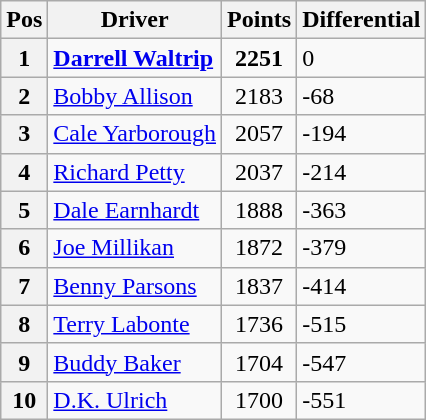<table class="wikitable">
<tr>
<th>Pos</th>
<th>Driver</th>
<th>Points</th>
<th>Differential</th>
</tr>
<tr>
<th>1 </th>
<td><strong><a href='#'>Darrell Waltrip</a></strong></td>
<td style="text-align:center;"><strong>2251</strong></td>
<td>0</td>
</tr>
<tr>
<th>2 </th>
<td><a href='#'>Bobby Allison</a></td>
<td style="text-align:center;">2183</td>
<td>-68</td>
</tr>
<tr>
<th>3 </th>
<td><a href='#'>Cale Yarborough</a></td>
<td style="text-align:center;">2057</td>
<td>-194</td>
</tr>
<tr>
<th>4 </th>
<td><a href='#'>Richard Petty</a></td>
<td style="text-align:center;">2037</td>
<td>-214</td>
</tr>
<tr>
<th>5 </th>
<td><a href='#'>Dale Earnhardt</a></td>
<td style="text-align:center;">1888</td>
<td>-363</td>
</tr>
<tr>
<th>6 </th>
<td><a href='#'>Joe Millikan</a></td>
<td style="text-align:center;">1872</td>
<td>-379</td>
</tr>
<tr>
<th>7 </th>
<td><a href='#'>Benny Parsons</a></td>
<td style="text-align:center;">1837</td>
<td>-414</td>
</tr>
<tr>
<th>8 </th>
<td><a href='#'>Terry Labonte</a></td>
<td style="text-align:center;">1736</td>
<td>-515</td>
</tr>
<tr>
<th>9 </th>
<td><a href='#'>Buddy Baker</a></td>
<td style="text-align:center;">1704</td>
<td>-547</td>
</tr>
<tr>
<th>10 </th>
<td><a href='#'>D.K. Ulrich</a></td>
<td style="text-align:center;">1700</td>
<td>-551</td>
</tr>
</table>
